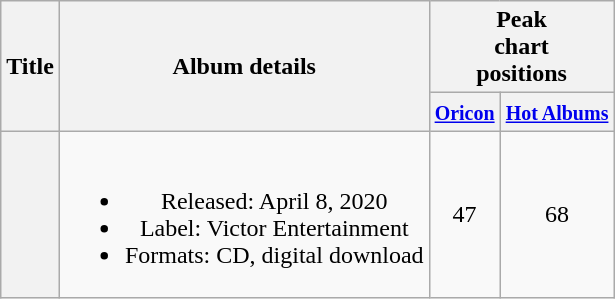<table class="wikitable plainrowheaders" style="text-align:center;">
<tr>
<th scope="col" rowspan="2">Title</th>
<th scope="col" rowspan="2">Album details</th>
<th scope="col" colspan="2">Peak <br> chart <br> positions</th>
</tr>
<tr>
<th scope="col"><small><a href='#'>Oricon</a></small></th>
<th scope="col"><small><a href='#'>Hot Albums</a></small></th>
</tr>
<tr>
<th scope="row"><em></em></th>
<td><br><ul><li>Released: April 8, 2020</li><li>Label: Victor Entertainment</li><li>Formats: CD, digital download</li></ul></td>
<td>47</td>
<td>68</td>
</tr>
</table>
